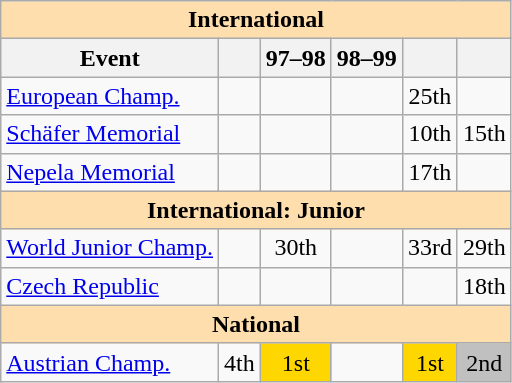<table class="wikitable" style="text-align:center">
<tr>
<th style="background-color: #ffdead; " colspan=6 align=center>International</th>
</tr>
<tr>
<th>Event</th>
<th></th>
<th>97–98</th>
<th>98–99</th>
<th></th>
<th></th>
</tr>
<tr>
<td align=left><a href='#'>European Champ.</a></td>
<td></td>
<td></td>
<td></td>
<td>25th</td>
<td></td>
</tr>
<tr>
<td align=left><a href='#'>Schäfer Memorial</a></td>
<td></td>
<td></td>
<td></td>
<td>10th</td>
<td>15th</td>
</tr>
<tr>
<td align=left><a href='#'>Nepela Memorial</a></td>
<td></td>
<td></td>
<td></td>
<td>17th</td>
<td></td>
</tr>
<tr>
<th style="background-color: #ffdead; " colspan=6 align=center>International: Junior</th>
</tr>
<tr>
<td align=left><a href='#'>World Junior Champ.</a></td>
<td></td>
<td>30th</td>
<td></td>
<td>33rd</td>
<td>29th</td>
</tr>
<tr>
<td align=left> <a href='#'>Czech Republic</a></td>
<td></td>
<td></td>
<td></td>
<td></td>
<td>18th</td>
</tr>
<tr>
<th style="background-color: #ffdead; " colspan=6 align=center>National</th>
</tr>
<tr>
<td align=left><a href='#'>Austrian Champ.</a></td>
<td>4th</td>
<td bgcolor=gold>1st</td>
<td></td>
<td bgcolor=gold>1st</td>
<td bgcolor=silver>2nd</td>
</tr>
</table>
